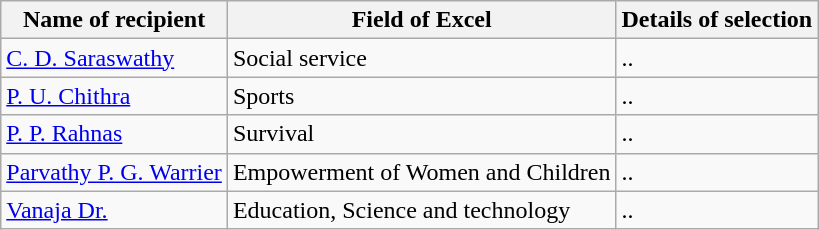<table class="wikitable">
<tr>
<th>Name of recipient</th>
<th>Field of Excel</th>
<th>Details of selection</th>
</tr>
<tr>
<td><a href='#'>C. D. Saraswathy</a></td>
<td>Social service</td>
<td>..</td>
</tr>
<tr>
<td><a href='#'>P. U. Chithra</a></td>
<td>Sports</td>
<td>..</td>
</tr>
<tr>
<td><a href='#'>P. P. Rahnas</a></td>
<td>Survival</td>
<td>..</td>
</tr>
<tr>
<td><a href='#'>Parvathy P. G. Warrier</a></td>
<td>Empowerment of Women and Children</td>
<td>..</td>
</tr>
<tr>
<td><a href='#'>Vanaja Dr.</a></td>
<td>Education, Science and technology</td>
<td>..</td>
</tr>
</table>
